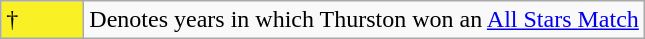<table class="wikitable">
<tr>
<td style="background:#f9f025; width:3em;">†</td>
<td>Denotes years in which Thurston won an <a href='#'>All Stars Match</a></td>
</tr>
</table>
